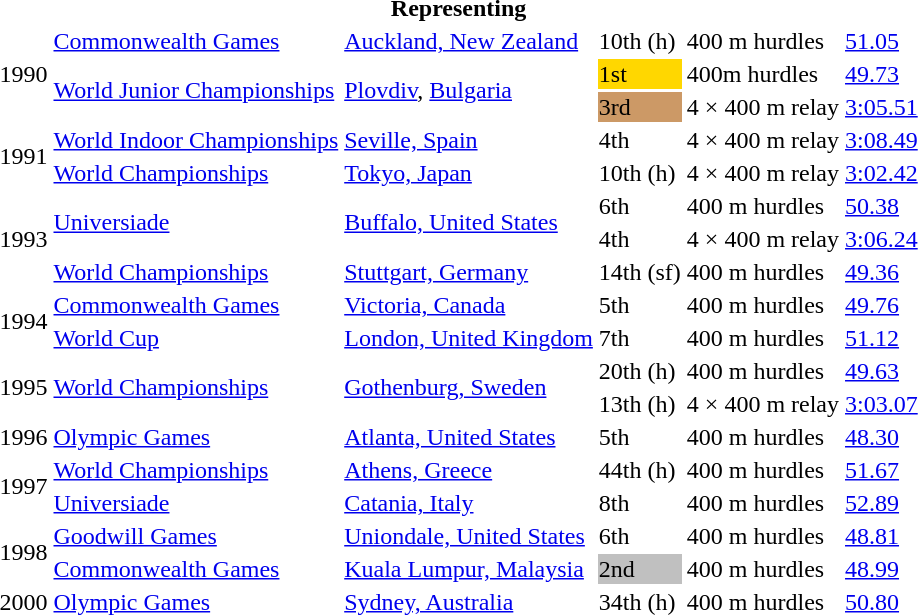<table>
<tr>
<th colspan="6">Representing </th>
</tr>
<tr>
<td rowspan=3>1990</td>
<td><a href='#'>Commonwealth Games</a></td>
<td><a href='#'>Auckland, New Zealand</a></td>
<td>10th (h)</td>
<td>400 m hurdles</td>
<td><a href='#'>51.05</a></td>
</tr>
<tr>
<td rowspan=2><a href='#'>World Junior Championships</a></td>
<td rowspan=2><a href='#'>Plovdiv</a>, <a href='#'>Bulgaria</a></td>
<td bgcolor=gold>1st</td>
<td>400m hurdles</td>
<td><a href='#'>49.73</a></td>
</tr>
<tr>
<td bgcolor="cc9966">3rd</td>
<td>4 × 400 m relay</td>
<td><a href='#'>3:05.51</a></td>
</tr>
<tr>
<td rowspan=2>1991</td>
<td><a href='#'>World Indoor Championships</a></td>
<td><a href='#'>Seville, Spain</a></td>
<td>4th</td>
<td>4 × 400 m relay</td>
<td><a href='#'>3:08.49</a></td>
</tr>
<tr>
<td><a href='#'>World Championships</a></td>
<td><a href='#'>Tokyo, Japan</a></td>
<td>10th (h)</td>
<td>4 × 400 m relay</td>
<td><a href='#'>3:02.42</a></td>
</tr>
<tr>
<td rowspan=3>1993</td>
<td rowspan=2><a href='#'>Universiade</a></td>
<td rowspan=2><a href='#'>Buffalo, United States</a></td>
<td>6th</td>
<td>400 m hurdles</td>
<td><a href='#'>50.38</a></td>
</tr>
<tr>
<td>4th</td>
<td>4 × 400 m relay</td>
<td><a href='#'>3:06.24</a></td>
</tr>
<tr>
<td><a href='#'>World Championships</a></td>
<td><a href='#'>Stuttgart, Germany</a></td>
<td>14th (sf)</td>
<td>400 m hurdles</td>
<td><a href='#'>49.36</a></td>
</tr>
<tr>
<td rowspan=2>1994</td>
<td><a href='#'>Commonwealth Games</a></td>
<td><a href='#'>Victoria, Canada</a></td>
<td>5th</td>
<td>400 m hurdles</td>
<td><a href='#'>49.76</a></td>
</tr>
<tr>
<td><a href='#'>World Cup</a></td>
<td><a href='#'>London, United Kingdom</a></td>
<td>7th</td>
<td>400 m hurdles</td>
<td><a href='#'>51.12</a></td>
</tr>
<tr>
<td rowspan=2>1995</td>
<td rowspan=2><a href='#'>World Championships</a></td>
<td rowspan=2><a href='#'>Gothenburg, Sweden</a></td>
<td>20th (h)</td>
<td>400 m hurdles</td>
<td><a href='#'>49.63</a></td>
</tr>
<tr>
<td>13th (h)</td>
<td>4 × 400 m relay</td>
<td><a href='#'>3:03.07</a></td>
</tr>
<tr>
<td>1996</td>
<td><a href='#'>Olympic Games</a></td>
<td><a href='#'>Atlanta, United States</a></td>
<td>5th</td>
<td>400 m hurdles</td>
<td><a href='#'>48.30</a></td>
</tr>
<tr>
<td rowspan=2>1997</td>
<td><a href='#'>World Championships</a></td>
<td><a href='#'>Athens, Greece</a></td>
<td>44th (h)</td>
<td>400 m hurdles</td>
<td><a href='#'>51.67</a></td>
</tr>
<tr>
<td><a href='#'>Universiade</a></td>
<td><a href='#'>Catania, Italy</a></td>
<td>8th</td>
<td>400 m hurdles</td>
<td><a href='#'>52.89</a></td>
</tr>
<tr>
<td rowspan=2>1998</td>
<td><a href='#'>Goodwill Games</a></td>
<td><a href='#'>Uniondale, United States</a></td>
<td>6th</td>
<td>400 m hurdles</td>
<td><a href='#'>48.81</a></td>
</tr>
<tr>
<td><a href='#'>Commonwealth Games</a></td>
<td><a href='#'>Kuala Lumpur, Malaysia</a></td>
<td bgcolor="silver">2nd</td>
<td>400 m hurdles</td>
<td><a href='#'>48.99</a></td>
</tr>
<tr>
<td>2000</td>
<td><a href='#'>Olympic Games</a></td>
<td><a href='#'>Sydney, Australia</a></td>
<td>34th (h)</td>
<td>400 m hurdles</td>
<td><a href='#'>50.80</a></td>
</tr>
</table>
